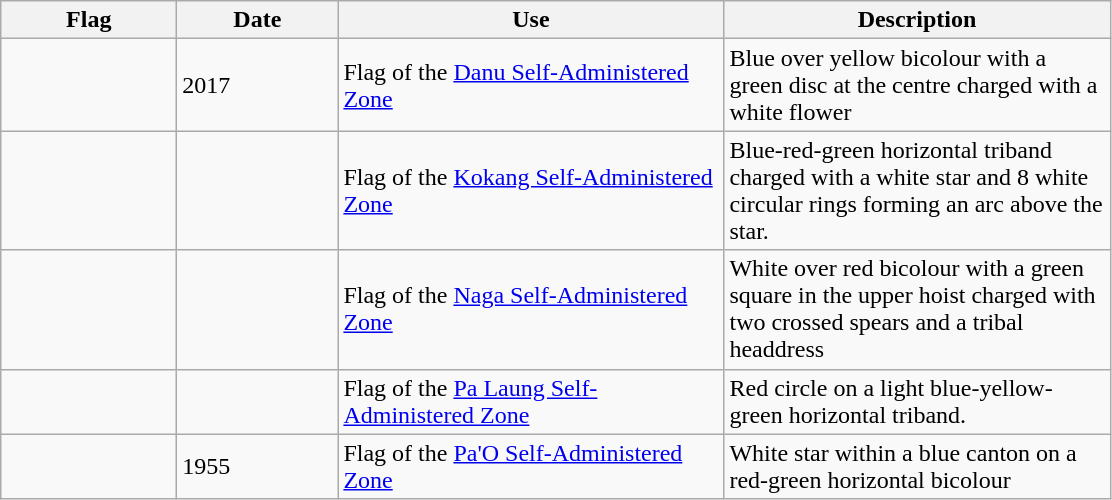<table class="wikitable">
<tr>
<th width="110">Flag</th>
<th width="100">Date</th>
<th width="250">Use</th>
<th width="250">Description</th>
</tr>
<tr>
<td></td>
<td>2017</td>
<td>Flag of the <a href='#'>Danu Self-Administered Zone</a></td>
<td>Blue over yellow bicolour with a green disc at the centre charged with a white flower</td>
</tr>
<tr>
<td></td>
<td></td>
<td>Flag of the <a href='#'>Kokang Self-Administered Zone</a></td>
<td>Blue-red-green horizontal triband charged with a white star and 8 white circular rings forming an arc above the star.</td>
</tr>
<tr>
<td></td>
<td></td>
<td>Flag of the <a href='#'>Naga Self-Administered Zone</a></td>
<td>White over red bicolour with a green square in the upper hoist charged with two crossed spears and a tribal headdress</td>
</tr>
<tr>
<td></td>
<td></td>
<td>Flag of the <a href='#'>Pa Laung Self-Administered Zone</a></td>
<td>Red circle on a light blue-yellow-green horizontal triband.</td>
</tr>
<tr>
<td></td>
<td>1955</td>
<td>Flag of the <a href='#'>Pa'O Self-Administered Zone</a></td>
<td>White star within a blue canton on a red-green horizontal bicolour</td>
</tr>
</table>
